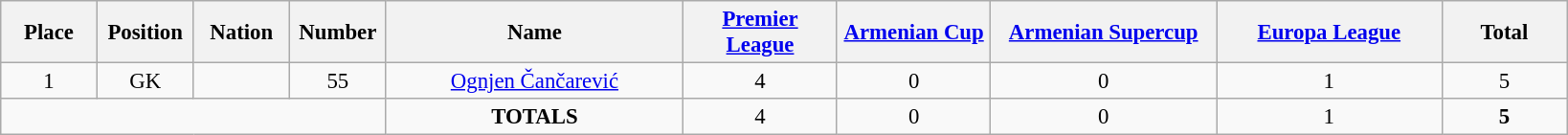<table class="wikitable" style="font-size: 95%; text-align: center;">
<tr>
<th width=60>Place</th>
<th width=60>Position</th>
<th width=60>Nation</th>
<th width=60>Number</th>
<th width=200>Name</th>
<th width=100><a href='#'>Premier League</a></th>
<th width=100><a href='#'>Armenian Cup</a></th>
<th width=150><a href='#'>Armenian Supercup</a></th>
<th width=150><a href='#'>Europa League</a></th>
<th width=80><strong>Total</strong></th>
</tr>
<tr>
<td>1</td>
<td>GK</td>
<td></td>
<td>55</td>
<td><a href='#'>Ognjen Čančarević</a></td>
<td>4</td>
<td>0</td>
<td>0</td>
<td>1</td>
<td>5</td>
</tr>
<tr>
<td colspan="4"></td>
<td><strong>TOTALS</strong></td>
<td>4</td>
<td>0</td>
<td>0</td>
<td>1</td>
<td><strong>5</strong></td>
</tr>
</table>
